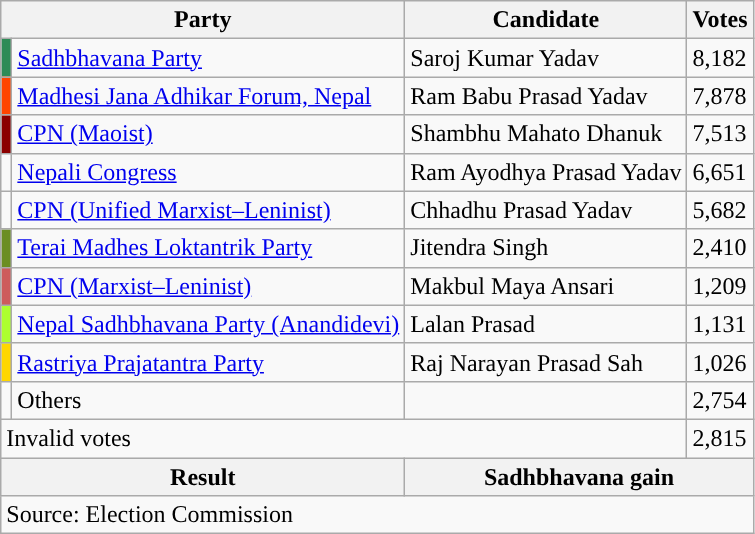<table class="wikitable">
<tr>
<th colspan="2">Party</th>
<th>Candidate</th>
<th>Votes</th>
</tr>
<tr>
<td style="background-color:seagreen"></td>
<td><a href='#'>Sadhbhavana Party</a></td>
<td>Saroj Kumar Yadav</td>
<td>8,182</td>
</tr>
<tr>
<td style="background-color:orangered"></td>
<td><a href='#'>Madhesi Jana Adhikar Forum, Nepal</a></td>
<td>Ram Babu Prasad Yadav</td>
<td>7,878</td>
</tr>
<tr>
<td style="background-color:darkred"></td>
<td><a href='#'>CPN (Maoist)</a></td>
<td>Shambhu Mahato Dhanuk</td>
<td>7,513</td>
</tr>
<tr>
<td style="background-color:"></td>
<td><a href='#'>Nepali Congress</a></td>
<td>Ram Ayodhya Prasad Yadav</td>
<td>6,651</td>
</tr>
<tr>
<td style="background-color:"></td>
<td><a href='#'>CPN (Unified Marxist–Leninist)</a></td>
<td>Chhadhu Prasad Yadav</td>
<td>5,682</td>
</tr>
<tr>
<td style="background-color:olivedrab"></td>
<td><a href='#'>Terai Madhes Loktantrik Party</a></td>
<td>Jitendra Singh</td>
<td>2,410</td>
</tr>
<tr>
<td style="background-color:indianred"></td>
<td><a href='#'>CPN (Marxist–Leninist)</a></td>
<td>Makbul Maya Ansari</td>
<td>1,209</td>
</tr>
<tr>
<td style="background-color:greenyellow"></td>
<td><a href='#'>Nepal Sadhbhavana Party (Anandidevi)</a></td>
<td>Lalan Prasad</td>
<td>1,131</td>
</tr>
<tr>
<td style="background-color:gold"></td>
<td><a href='#'>Rastriya Prajatantra Party</a></td>
<td>Raj Narayan Prasad Sah</td>
<td>1,026</td>
</tr>
<tr>
<td></td>
<td>Others</td>
<td></td>
<td>2,754</td>
</tr>
<tr>
<td colspan="3">Invalid votes</td>
<td>2,815</td>
</tr>
<tr>
<th colspan="2">Result</th>
<th colspan="2">Sadhbhavana gain</th>
</tr>
<tr>
<td colspan="4">Source: Election Commission</td>
</tr>
</table>
